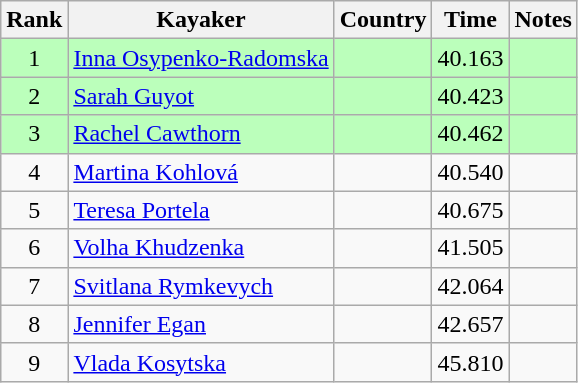<table class="wikitable" style="text-align:center">
<tr>
<th>Rank</th>
<th>Kayaker</th>
<th>Country</th>
<th>Time</th>
<th>Notes</th>
</tr>
<tr bgcolor=bbffbb>
<td>1</td>
<td align="left"><a href='#'>Inna Osypenko-Radomska</a></td>
<td align="left"></td>
<td>40.163</td>
<td></td>
</tr>
<tr bgcolor=bbffbb>
<td>2</td>
<td align="left"><a href='#'>Sarah Guyot</a></td>
<td align="left"></td>
<td>40.423</td>
<td></td>
</tr>
<tr bgcolor=bbffbb>
<td>3</td>
<td align="left"><a href='#'>Rachel Cawthorn</a></td>
<td align="left"></td>
<td>40.462</td>
<td></td>
</tr>
<tr>
<td>4</td>
<td align="left"><a href='#'>Martina Kohlová</a></td>
<td align="left"></td>
<td>40.540</td>
<td></td>
</tr>
<tr>
<td>5</td>
<td align="left"><a href='#'>Teresa Portela</a></td>
<td align="left"></td>
<td>40.675</td>
<td></td>
</tr>
<tr>
<td>6</td>
<td align="left"><a href='#'>Volha Khudzenka</a></td>
<td align="left"></td>
<td>41.505</td>
<td></td>
</tr>
<tr>
<td>7</td>
<td align="left"><a href='#'>Svitlana Rymkevych</a></td>
<td align="left"></td>
<td>42.064</td>
<td></td>
</tr>
<tr>
<td>8</td>
<td align="left"><a href='#'>Jennifer Egan</a></td>
<td align="left"></td>
<td>42.657</td>
<td></td>
</tr>
<tr>
<td>9</td>
<td align="left"><a href='#'>Vlada Kosytska</a></td>
<td align="left"></td>
<td>45.810</td>
<td></td>
</tr>
</table>
